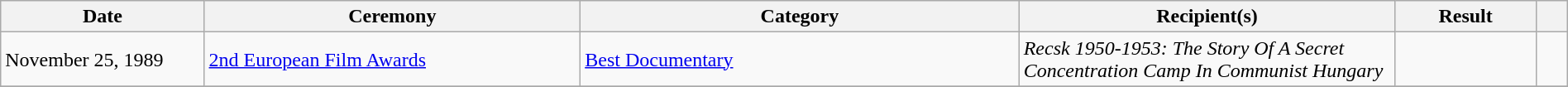<table class="wikitable sortable plainrowheaders" style="width:100%;">
<tr>
<th scope="col" width="13%">Date</th>
<th scope="col" width="24%">Ceremony</th>
<th scope="col" width="28%">Category</th>
<th scope="col" width="24%">Recipient(s)</th>
<th scope="col" width="9%">Result</th>
<th scope="col" width="3%" class="unsortable"></th>
</tr>
<tr>
<td>November 25, 1989</td>
<td><a href='#'>2nd European Film Awards</a></td>
<td><a href='#'>Best Documentary</a></td>
<td><em>Recsk 1950-1953: The Story Of A Secret Concentration Camp In Communist Hungary</em></td>
<td></td>
<td></td>
</tr>
<tr>
</tr>
</table>
